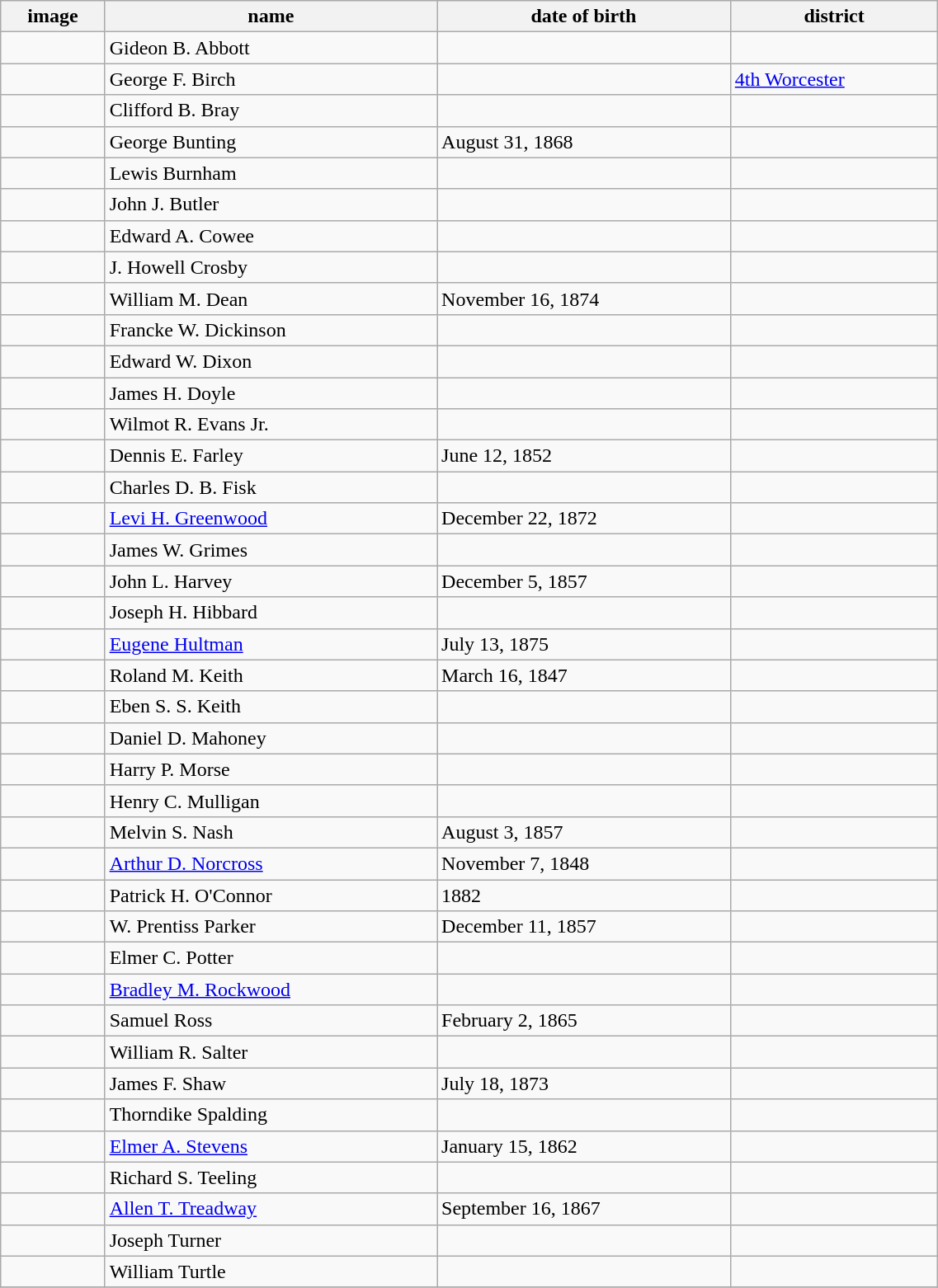<table class='wikitable sortable' style="width:60%">
<tr>
<th>image</th>
<th>name </th>
<th data-sort-type=date>date of birth </th>
<th>district </th>
</tr>
<tr>
<td></td>
<td>Gideon B. Abbott</td>
<td></td>
<td></td>
</tr>
<tr>
<td></td>
<td>George F. Birch</td>
<td></td>
<td><a href='#'>4th Worcester</a></td>
</tr>
<tr>
<td></td>
<td>Clifford B. Bray</td>
<td></td>
<td></td>
</tr>
<tr>
<td></td>
<td>George Bunting</td>
<td>August 31, 1868</td>
<td></td>
</tr>
<tr>
<td></td>
<td>Lewis Burnham</td>
<td></td>
<td></td>
</tr>
<tr>
<td></td>
<td>John J. Butler</td>
<td></td>
<td></td>
</tr>
<tr>
<td></td>
<td>Edward A. Cowee</td>
<td></td>
<td></td>
</tr>
<tr>
<td></td>
<td>J. Howell Crosby</td>
<td></td>
<td></td>
</tr>
<tr>
<td></td>
<td>William M. Dean</td>
<td>November 16, 1874</td>
<td></td>
</tr>
<tr>
<td></td>
<td>Francke W. Dickinson</td>
<td></td>
<td></td>
</tr>
<tr>
<td></td>
<td>Edward W. Dixon</td>
<td></td>
<td></td>
</tr>
<tr>
<td></td>
<td>James H. Doyle</td>
<td></td>
<td></td>
</tr>
<tr>
<td></td>
<td>Wilmot R. Evans Jr.</td>
<td></td>
<td></td>
</tr>
<tr>
<td></td>
<td>Dennis E. Farley</td>
<td>June 12, 1852</td>
<td></td>
</tr>
<tr>
<td></td>
<td>Charles D. B. Fisk</td>
<td></td>
<td></td>
</tr>
<tr>
<td></td>
<td><a href='#'>Levi H. Greenwood</a></td>
<td>December 22, 1872</td>
<td></td>
</tr>
<tr>
<td></td>
<td>James W. Grimes</td>
<td></td>
<td></td>
</tr>
<tr>
<td></td>
<td>John L. Harvey</td>
<td>December 5, 1857</td>
<td></td>
</tr>
<tr>
<td></td>
<td>Joseph H. Hibbard</td>
<td></td>
<td></td>
</tr>
<tr>
<td></td>
<td><a href='#'>Eugene Hultman</a></td>
<td>July 13, 1875</td>
<td></td>
</tr>
<tr>
<td></td>
<td>Roland M. Keith</td>
<td>March 16, 1847</td>
<td></td>
</tr>
<tr>
<td></td>
<td>Eben S. S. Keith</td>
<td></td>
<td></td>
</tr>
<tr>
<td></td>
<td>Daniel D. Mahoney</td>
<td></td>
<td></td>
</tr>
<tr>
<td></td>
<td>Harry P. Morse</td>
<td></td>
<td></td>
</tr>
<tr>
<td></td>
<td>Henry C. Mulligan</td>
<td></td>
<td></td>
</tr>
<tr>
<td></td>
<td>Melvin S. Nash</td>
<td>August 3, 1857</td>
<td></td>
</tr>
<tr>
<td></td>
<td><a href='#'>Arthur D. Norcross</a></td>
<td>November 7, 1848</td>
<td></td>
</tr>
<tr>
<td></td>
<td>Patrick H. O'Connor</td>
<td>1882</td>
<td></td>
</tr>
<tr>
<td></td>
<td>W. Prentiss Parker</td>
<td>December 11, 1857</td>
<td></td>
</tr>
<tr>
<td></td>
<td>Elmer C. Potter</td>
<td></td>
<td></td>
</tr>
<tr>
<td></td>
<td><a href='#'>Bradley M. Rockwood</a></td>
<td></td>
<td></td>
</tr>
<tr>
<td></td>
<td>Samuel Ross</td>
<td>February 2, 1865</td>
<td></td>
</tr>
<tr>
<td></td>
<td>William R. Salter</td>
<td></td>
<td></td>
</tr>
<tr>
<td></td>
<td>James F. Shaw</td>
<td>July 18, 1873</td>
<td></td>
</tr>
<tr>
<td></td>
<td>Thorndike Spalding</td>
<td></td>
<td></td>
</tr>
<tr>
<td></td>
<td><a href='#'>Elmer A. Stevens</a></td>
<td>January 15, 1862</td>
<td></td>
</tr>
<tr>
<td></td>
<td>Richard S. Teeling</td>
<td></td>
<td></td>
</tr>
<tr>
<td></td>
<td><a href='#'>Allen T. Treadway</a></td>
<td>September 16, 1867</td>
<td></td>
</tr>
<tr>
<td></td>
<td>Joseph Turner</td>
<td></td>
<td></td>
</tr>
<tr>
<td></td>
<td>William Turtle</td>
<td></td>
<td></td>
</tr>
<tr>
</tr>
</table>
